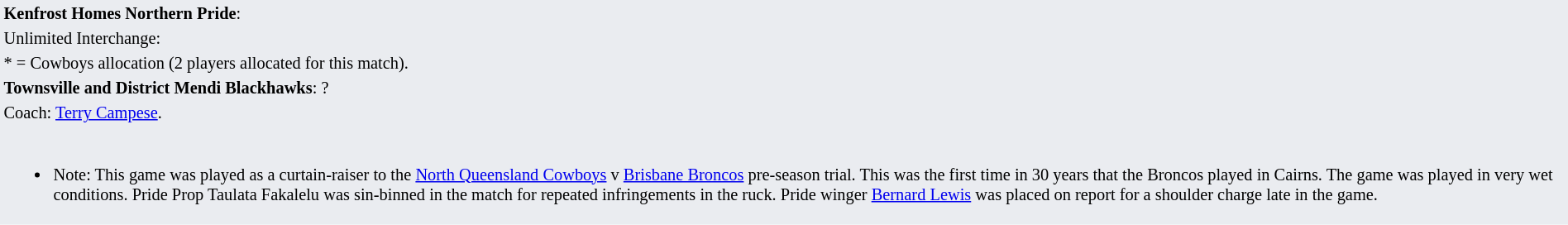<table style="background:#eaecf0; font-size:85%; width:100%;">
<tr>
<td><strong>Kenfrost Homes Northern Pride</strong>:             </td>
</tr>
<tr>
<td>Unlimited Interchange:          </td>
</tr>
<tr>
<td>* = Cowboys allocation (2 players allocated for this match).</td>
</tr>
<tr>
<td><strong>Townsville and District Mendi Blackhawks</strong>: ?</td>
</tr>
<tr>
<td>Coach: <a href='#'>Terry Campese</a>.</td>
</tr>
<tr>
<td><br><ul><li>Note: This game was played as a curtain-raiser to the <a href='#'>North Queensland Cowboys</a> v <a href='#'>Brisbane Broncos</a> pre-season trial. This was the first time in 30 years that the Broncos played in Cairns. The game was played in very wet conditions. Pride Prop Taulata Fakalelu was sin-binned in the match for repeated infringements in the ruck. Pride winger <a href='#'>Bernard Lewis</a> was placed on report for a shoulder charge late in the game.</li></ul></td>
</tr>
</table>
